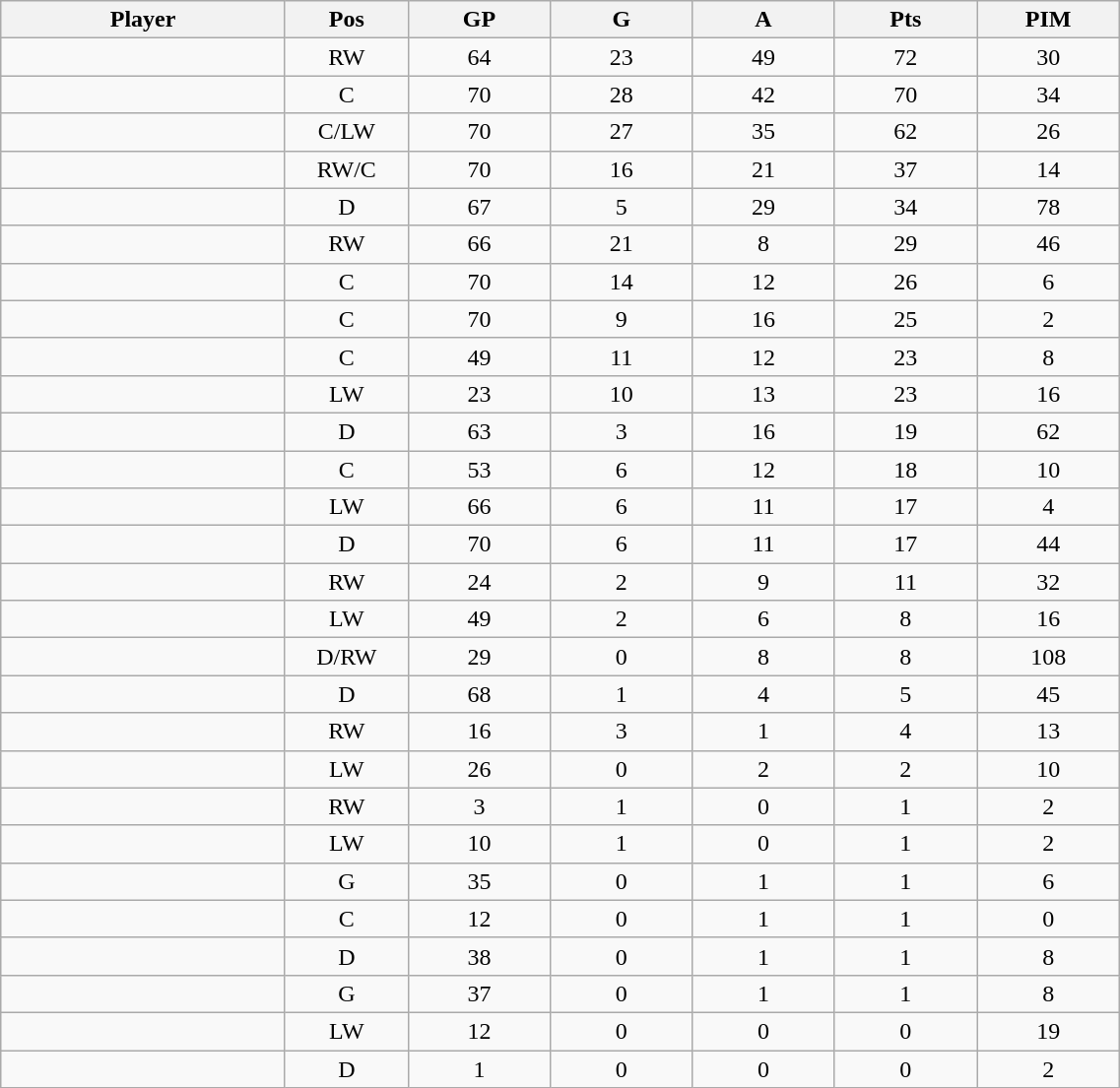<table class="wikitable sortable" width="60%">
<tr ALIGN="center">
<th bgcolor="#DDDDFF" width="10%">Player</th>
<th bgcolor="#DDDDFF" width="3%" title="Position">Pos</th>
<th bgcolor="#DDDDFF" width="5%" title="Games played">GP</th>
<th bgcolor="#DDDDFF" width="5%" title="Goals">G</th>
<th bgcolor="#DDDDFF" width="5%" title="Assists">A</th>
<th bgcolor="#DDDDFF" width="5%" title="Points">Pts</th>
<th bgcolor="#DDDDFF" width="5%" title="Penalties in Minutes">PIM</th>
</tr>
<tr align="center">
<td align="right"></td>
<td>RW</td>
<td>64</td>
<td>23</td>
<td>49</td>
<td>72</td>
<td>30</td>
</tr>
<tr align="center">
<td align="right"></td>
<td>C</td>
<td>70</td>
<td>28</td>
<td>42</td>
<td>70</td>
<td>34</td>
</tr>
<tr align="center">
<td align="right"></td>
<td>C/LW</td>
<td>70</td>
<td>27</td>
<td>35</td>
<td>62</td>
<td>26</td>
</tr>
<tr align="center">
<td align="right"></td>
<td>RW/C</td>
<td>70</td>
<td>16</td>
<td>21</td>
<td>37</td>
<td>14</td>
</tr>
<tr align="center">
<td align="right"></td>
<td>D</td>
<td>67</td>
<td>5</td>
<td>29</td>
<td>34</td>
<td>78</td>
</tr>
<tr align="center">
<td align="right"></td>
<td>RW</td>
<td>66</td>
<td>21</td>
<td>8</td>
<td>29</td>
<td>46</td>
</tr>
<tr align="center">
<td align="right"></td>
<td>C</td>
<td>70</td>
<td>14</td>
<td>12</td>
<td>26</td>
<td>6</td>
</tr>
<tr align="center">
<td align="right"></td>
<td>C</td>
<td>70</td>
<td>9</td>
<td>16</td>
<td>25</td>
<td>2</td>
</tr>
<tr align="center">
<td align="right"></td>
<td>C</td>
<td>49</td>
<td>11</td>
<td>12</td>
<td>23</td>
<td>8</td>
</tr>
<tr align="center">
<td align="right"></td>
<td>LW</td>
<td>23</td>
<td>10</td>
<td>13</td>
<td>23</td>
<td>16</td>
</tr>
<tr align="center">
<td align="right"></td>
<td>D</td>
<td>63</td>
<td>3</td>
<td>16</td>
<td>19</td>
<td>62</td>
</tr>
<tr align="center">
<td align="right"></td>
<td>C</td>
<td>53</td>
<td>6</td>
<td>12</td>
<td>18</td>
<td>10</td>
</tr>
<tr align="center">
<td align="right"></td>
<td>LW</td>
<td>66</td>
<td>6</td>
<td>11</td>
<td>17</td>
<td>4</td>
</tr>
<tr align="center">
<td align="right"></td>
<td>D</td>
<td>70</td>
<td>6</td>
<td>11</td>
<td>17</td>
<td>44</td>
</tr>
<tr align="center">
<td align="right"></td>
<td>RW</td>
<td>24</td>
<td>2</td>
<td>9</td>
<td>11</td>
<td>32</td>
</tr>
<tr align="center">
<td align="right"></td>
<td>LW</td>
<td>49</td>
<td>2</td>
<td>6</td>
<td>8</td>
<td>16</td>
</tr>
<tr align="center">
<td align="right"></td>
<td>D/RW</td>
<td>29</td>
<td>0</td>
<td>8</td>
<td>8</td>
<td>108</td>
</tr>
<tr align="center">
<td align="right"></td>
<td>D</td>
<td>68</td>
<td>1</td>
<td>4</td>
<td>5</td>
<td>45</td>
</tr>
<tr align="center">
<td align="right"></td>
<td>RW</td>
<td>16</td>
<td>3</td>
<td>1</td>
<td>4</td>
<td>13</td>
</tr>
<tr align="center">
<td align="right"></td>
<td>LW</td>
<td>26</td>
<td>0</td>
<td>2</td>
<td>2</td>
<td>10</td>
</tr>
<tr align="center">
<td align="right"></td>
<td>RW</td>
<td>3</td>
<td>1</td>
<td>0</td>
<td>1</td>
<td>2</td>
</tr>
<tr align="center">
<td align="right"></td>
<td>LW</td>
<td>10</td>
<td>1</td>
<td>0</td>
<td>1</td>
<td>2</td>
</tr>
<tr align="center">
<td align="right"></td>
<td>G</td>
<td>35</td>
<td>0</td>
<td>1</td>
<td>1</td>
<td>6</td>
</tr>
<tr align="center">
<td align="right"></td>
<td>C</td>
<td>12</td>
<td>0</td>
<td>1</td>
<td>1</td>
<td>0</td>
</tr>
<tr align="center">
<td align="right"></td>
<td>D</td>
<td>38</td>
<td>0</td>
<td>1</td>
<td>1</td>
<td>8</td>
</tr>
<tr align="center">
<td align="right"></td>
<td>G</td>
<td>37</td>
<td>0</td>
<td>1</td>
<td>1</td>
<td>8</td>
</tr>
<tr align="center">
<td align="right"></td>
<td>LW</td>
<td>12</td>
<td>0</td>
<td>0</td>
<td>0</td>
<td>19</td>
</tr>
<tr align="center">
<td align="right"></td>
<td>D</td>
<td>1</td>
<td>0</td>
<td>0</td>
<td>0</td>
<td>2</td>
</tr>
</table>
